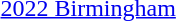<table>
<tr>
<td><a href='#'>2022 Birmingham</a><br></td>
<td></td>
<td></td>
<td></td>
</tr>
</table>
